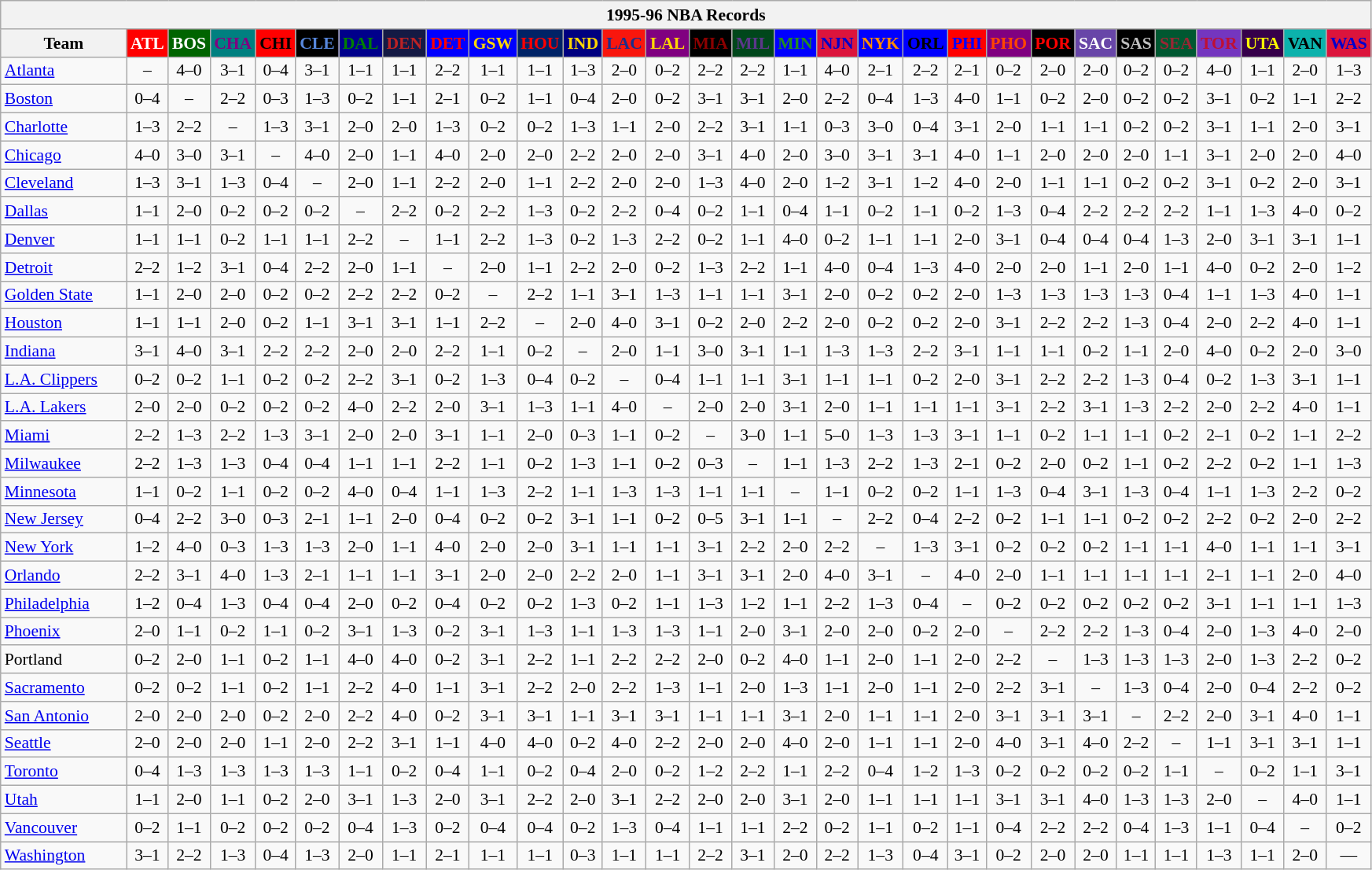<table class="wikitable" style="font-size:90%; text-align:center;">
<tr>
<th colspan=30>1995-96 NBA Records</th>
</tr>
<tr>
<th width=100>Team</th>
<th style="background:#FF0000;color:#FFFFFF;width=35">ATL</th>
<th style="background:#006400;color:#FFFFFF;width=35">BOS</th>
<th style="background:#008080;color:#800080;width=35">CHA</th>
<th style="background:#FF0000;color:#000000;width=35">CHI</th>
<th style="background:#000000;color:#5787DC;width=35">CLE</th>
<th style="background:#00008B;color:#008000;width=35">DAL</th>
<th style="background:#141A44;color:#BC2224;width=35">DEN</th>
<th style="background:#0000FF;color:#FF0000;width=35">DET</th>
<th style="background:#0000FF;color:#FFD700;width=35">GSW</th>
<th style="background:#002366;color:#FF0000;width=35">HOU</th>
<th style="background:#000080;color:#FFD700;width=35">IND</th>
<th style="background:#F9160D;color:#1A2E8B;width=35">LAC</th>
<th style="background:#800080;color:#FFD700;width=35">LAL</th>
<th style="background:#000000;color:#8B0000;width=35">MIA</th>
<th style="background:#00471B;color:#5C378A;width=35">MIL</th>
<th style="background:#0000FF;color:#228B22;width=35">MIN</th>
<th style="background:#DC143C;color:#0000CD;width=35">NJN</th>
<th style="background:#0000FF;color:#FF8C00;width=35">NYK</th>
<th style="background:#0000FF;color:#000000;width=35">ORL</th>
<th style="background:#FF0000;color:#0000FF;width=35">PHI</th>
<th style="background:#800080;color:#FF4500;width=35">PHO</th>
<th style="background:#000000;color:#FF0000;width=35">POR</th>
<th style="background:#6846A8;color:#FFFFFF;width=35">SAC</th>
<th style="background:#000000;color:#C0C0C0;width=35">SAS</th>
<th style="background:#005831;color:#992634;width=35">SEA</th>
<th style="background:#7436BF;color:#BE0F34;width=35">TOR</th>
<th style="background:#36004A;color:#FFFF00;width=35">UTA</th>
<th style="background:#0CB2AC;color:#000000;width=35">VAN</th>
<th style="background:#DC143C;color:#0000CD;width=35">WAS</th>
</tr>
<tr>
<td style="text-align:left;"><a href='#'>Atlanta</a></td>
<td>–</td>
<td>4–0</td>
<td>3–1</td>
<td>0–4</td>
<td>3–1</td>
<td>1–1</td>
<td>1–1</td>
<td>2–2</td>
<td>1–1</td>
<td>1–1</td>
<td>1–3</td>
<td>2–0</td>
<td>0–2</td>
<td>2–2</td>
<td>2–2</td>
<td>1–1</td>
<td>4–0</td>
<td>2–1</td>
<td>2–2</td>
<td>2–1</td>
<td>0–2</td>
<td>2–0</td>
<td>2–0</td>
<td>0–2</td>
<td>0–2</td>
<td>4–0</td>
<td>1–1</td>
<td>2–0</td>
<td>1–3</td>
</tr>
<tr>
<td style="text-align:left;"><a href='#'>Boston</a></td>
<td>0–4</td>
<td>–</td>
<td>2–2</td>
<td>0–3</td>
<td>1–3</td>
<td>0–2</td>
<td>1–1</td>
<td>2–1</td>
<td>0–2</td>
<td>1–1</td>
<td>0–4</td>
<td>2–0</td>
<td>0–2</td>
<td>3–1</td>
<td>3–1</td>
<td>2–0</td>
<td>2–2</td>
<td>0–4</td>
<td>1–3</td>
<td>4–0</td>
<td>1–1</td>
<td>0–2</td>
<td>2–0</td>
<td>0–2</td>
<td>0–2</td>
<td>3–1</td>
<td>0–2</td>
<td>1–1</td>
<td>2–2</td>
</tr>
<tr>
<td style="text-align:left;"><a href='#'>Charlotte</a></td>
<td>1–3</td>
<td>2–2</td>
<td>–</td>
<td>1–3</td>
<td>3–1</td>
<td>2–0</td>
<td>2–0</td>
<td>1–3</td>
<td>0–2</td>
<td>0–2</td>
<td>1–3</td>
<td>1–1</td>
<td>2–0</td>
<td>2–2</td>
<td>3–1</td>
<td>1–1</td>
<td>0–3</td>
<td>3–0</td>
<td>0–4</td>
<td>3–1</td>
<td>2–0</td>
<td>1–1</td>
<td>1–1</td>
<td>0–2</td>
<td>0–2</td>
<td>3–1</td>
<td>1–1</td>
<td>2–0</td>
<td>3–1</td>
</tr>
<tr>
<td style="text-align:left;"><a href='#'>Chicago</a></td>
<td>4–0</td>
<td>3–0</td>
<td>3–1</td>
<td>–</td>
<td>4–0</td>
<td>2–0</td>
<td>1–1</td>
<td>4–0</td>
<td>2–0</td>
<td>2–0</td>
<td>2–2</td>
<td>2–0</td>
<td>2–0</td>
<td>3–1</td>
<td>4–0</td>
<td>2–0</td>
<td>3–0</td>
<td>3–1</td>
<td>3–1</td>
<td>4–0</td>
<td>1–1</td>
<td>2–0</td>
<td>2–0</td>
<td>2–0</td>
<td>1–1</td>
<td>3–1</td>
<td>2–0</td>
<td>2–0</td>
<td>4–0</td>
</tr>
<tr>
<td style="text-align:left;"><a href='#'>Cleveland</a></td>
<td>1–3</td>
<td>3–1</td>
<td>1–3</td>
<td>0–4</td>
<td>–</td>
<td>2–0</td>
<td>1–1</td>
<td>2–2</td>
<td>2–0</td>
<td>1–1</td>
<td>2–2</td>
<td>2–0</td>
<td>2–0</td>
<td>1–3</td>
<td>4–0</td>
<td>2–0</td>
<td>1–2</td>
<td>3–1</td>
<td>1–2</td>
<td>4–0</td>
<td>2–0</td>
<td>1–1</td>
<td>1–1</td>
<td>0–2</td>
<td>0–2</td>
<td>3–1</td>
<td>0–2</td>
<td>2–0</td>
<td>3–1</td>
</tr>
<tr>
<td style="text-align:left;"><a href='#'>Dallas</a></td>
<td>1–1</td>
<td>2–0</td>
<td>0–2</td>
<td>0–2</td>
<td>0–2</td>
<td>–</td>
<td>2–2</td>
<td>0–2</td>
<td>2–2</td>
<td>1–3</td>
<td>0–2</td>
<td>2–2</td>
<td>0–4</td>
<td>0–2</td>
<td>1–1</td>
<td>0–4</td>
<td>1–1</td>
<td>0–2</td>
<td>1–1</td>
<td>0–2</td>
<td>1–3</td>
<td>0–4</td>
<td>2–2</td>
<td>2–2</td>
<td>2–2</td>
<td>1–1</td>
<td>1–3</td>
<td>4–0</td>
<td>0–2</td>
</tr>
<tr>
<td style="text-align:left;"><a href='#'>Denver</a></td>
<td>1–1</td>
<td>1–1</td>
<td>0–2</td>
<td>1–1</td>
<td>1–1</td>
<td>2–2</td>
<td>–</td>
<td>1–1</td>
<td>2–2</td>
<td>1–3</td>
<td>0–2</td>
<td>1–3</td>
<td>2–2</td>
<td>0–2</td>
<td>1–1</td>
<td>4–0</td>
<td>0–2</td>
<td>1–1</td>
<td>1–1</td>
<td>2–0</td>
<td>3–1</td>
<td>0–4</td>
<td>0–4</td>
<td>0–4</td>
<td>1–3</td>
<td>2–0</td>
<td>3–1</td>
<td>3–1</td>
<td>1–1</td>
</tr>
<tr>
<td style="text-align:left;"><a href='#'>Detroit</a></td>
<td>2–2</td>
<td>1–2</td>
<td>3–1</td>
<td>0–4</td>
<td>2–2</td>
<td>2–0</td>
<td>1–1</td>
<td>–</td>
<td>2–0</td>
<td>1–1</td>
<td>2–2</td>
<td>2–0</td>
<td>0–2</td>
<td>1–3</td>
<td>2–2</td>
<td>1–1</td>
<td>4–0</td>
<td>0–4</td>
<td>1–3</td>
<td>4–0</td>
<td>2–0</td>
<td>2–0</td>
<td>1–1</td>
<td>2–0</td>
<td>1–1</td>
<td>4–0</td>
<td>0–2</td>
<td>2–0</td>
<td>1–2</td>
</tr>
<tr>
<td style="text-align:left;"><a href='#'>Golden State</a></td>
<td>1–1</td>
<td>2–0</td>
<td>2–0</td>
<td>0–2</td>
<td>0–2</td>
<td>2–2</td>
<td>2–2</td>
<td>0–2</td>
<td>–</td>
<td>2–2</td>
<td>1–1</td>
<td>3–1</td>
<td>1–3</td>
<td>1–1</td>
<td>1–1</td>
<td>3–1</td>
<td>2–0</td>
<td>0–2</td>
<td>0–2</td>
<td>2–0</td>
<td>1–3</td>
<td>1–3</td>
<td>1–3</td>
<td>1–3</td>
<td>0–4</td>
<td>1–1</td>
<td>1–3</td>
<td>4–0</td>
<td>1–1</td>
</tr>
<tr>
<td style="text-align:left;"><a href='#'>Houston</a></td>
<td>1–1</td>
<td>1–1</td>
<td>2–0</td>
<td>0–2</td>
<td>1–1</td>
<td>3–1</td>
<td>3–1</td>
<td>1–1</td>
<td>2–2</td>
<td>–</td>
<td>2–0</td>
<td>4–0</td>
<td>3–1</td>
<td>0–2</td>
<td>2–0</td>
<td>2–2</td>
<td>2–0</td>
<td>0–2</td>
<td>0–2</td>
<td>2–0</td>
<td>3–1</td>
<td>2–2</td>
<td>2–2</td>
<td>1–3</td>
<td>0–4</td>
<td>2–0</td>
<td>2–2</td>
<td>4–0</td>
<td>1–1</td>
</tr>
<tr>
<td style="text-align:left;"><a href='#'>Indiana</a></td>
<td>3–1</td>
<td>4–0</td>
<td>3–1</td>
<td>2–2</td>
<td>2–2</td>
<td>2–0</td>
<td>2–0</td>
<td>2–2</td>
<td>1–1</td>
<td>0–2</td>
<td>–</td>
<td>2–0</td>
<td>1–1</td>
<td>3–0</td>
<td>3–1</td>
<td>1–1</td>
<td>1–3</td>
<td>1–3</td>
<td>2–2</td>
<td>3–1</td>
<td>1–1</td>
<td>1–1</td>
<td>0–2</td>
<td>1–1</td>
<td>2–0</td>
<td>4–0</td>
<td>0–2</td>
<td>2–0</td>
<td>3–0</td>
</tr>
<tr>
<td style="text-align:left;"><a href='#'>L.A. Clippers</a></td>
<td>0–2</td>
<td>0–2</td>
<td>1–1</td>
<td>0–2</td>
<td>0–2</td>
<td>2–2</td>
<td>3–1</td>
<td>0–2</td>
<td>1–3</td>
<td>0–4</td>
<td>0–2</td>
<td>–</td>
<td>0–4</td>
<td>1–1</td>
<td>1–1</td>
<td>3–1</td>
<td>1–1</td>
<td>1–1</td>
<td>0–2</td>
<td>2–0</td>
<td>3–1</td>
<td>2–2</td>
<td>2–2</td>
<td>1–3</td>
<td>0–4</td>
<td>0–2</td>
<td>1–3</td>
<td>3–1</td>
<td>1–1</td>
</tr>
<tr>
<td style="text-align:left;"><a href='#'>L.A. Lakers</a></td>
<td>2–0</td>
<td>2–0</td>
<td>0–2</td>
<td>0–2</td>
<td>0–2</td>
<td>4–0</td>
<td>2–2</td>
<td>2–0</td>
<td>3–1</td>
<td>1–3</td>
<td>1–1</td>
<td>4–0</td>
<td>–</td>
<td>2–0</td>
<td>2–0</td>
<td>3–1</td>
<td>2–0</td>
<td>1–1</td>
<td>1–1</td>
<td>1–1</td>
<td>3–1</td>
<td>2–2</td>
<td>3–1</td>
<td>1–3</td>
<td>2–2</td>
<td>2–0</td>
<td>2–2</td>
<td>4–0</td>
<td>1–1</td>
</tr>
<tr>
<td style="text-align:left;"><a href='#'>Miami</a></td>
<td>2–2</td>
<td>1–3</td>
<td>2–2</td>
<td>1–3</td>
<td>3–1</td>
<td>2–0</td>
<td>2–0</td>
<td>3–1</td>
<td>1–1</td>
<td>2–0</td>
<td>0–3</td>
<td>1–1</td>
<td>0–2</td>
<td>–</td>
<td>3–0</td>
<td>1–1</td>
<td>5–0</td>
<td>1–3</td>
<td>1–3</td>
<td>3–1</td>
<td>1–1</td>
<td>0–2</td>
<td>1–1</td>
<td>1–1</td>
<td>0–2</td>
<td>2–1</td>
<td>0–2</td>
<td>1–1</td>
<td>2–2</td>
</tr>
<tr>
<td style="text-align:left;"><a href='#'>Milwaukee</a></td>
<td>2–2</td>
<td>1–3</td>
<td>1–3</td>
<td>0–4</td>
<td>0–4</td>
<td>1–1</td>
<td>1–1</td>
<td>2–2</td>
<td>1–1</td>
<td>0–2</td>
<td>1–3</td>
<td>1–1</td>
<td>0–2</td>
<td>0–3</td>
<td>–</td>
<td>1–1</td>
<td>1–3</td>
<td>2–2</td>
<td>1–3</td>
<td>2–1</td>
<td>0–2</td>
<td>2–0</td>
<td>0–2</td>
<td>1–1</td>
<td>0–2</td>
<td>2–2</td>
<td>0–2</td>
<td>1–1</td>
<td>1–3</td>
</tr>
<tr>
<td style="text-align:left;"><a href='#'>Minnesota</a></td>
<td>1–1</td>
<td>0–2</td>
<td>1–1</td>
<td>0–2</td>
<td>0–2</td>
<td>4–0</td>
<td>0–4</td>
<td>1–1</td>
<td>1–3</td>
<td>2–2</td>
<td>1–1</td>
<td>1–3</td>
<td>1–3</td>
<td>1–1</td>
<td>1–1</td>
<td>–</td>
<td>1–1</td>
<td>0–2</td>
<td>0–2</td>
<td>1–1</td>
<td>1–3</td>
<td>0–4</td>
<td>3–1</td>
<td>1–3</td>
<td>0–4</td>
<td>1–1</td>
<td>1–3</td>
<td>2–2</td>
<td>0–2</td>
</tr>
<tr>
<td style="text-align:left;"><a href='#'>New Jersey</a></td>
<td>0–4</td>
<td>2–2</td>
<td>3–0</td>
<td>0–3</td>
<td>2–1</td>
<td>1–1</td>
<td>2–0</td>
<td>0–4</td>
<td>0–2</td>
<td>0–2</td>
<td>3–1</td>
<td>1–1</td>
<td>0–2</td>
<td>0–5</td>
<td>3–1</td>
<td>1–1</td>
<td>–</td>
<td>2–2</td>
<td>0–4</td>
<td>2–2</td>
<td>0–2</td>
<td>1–1</td>
<td>1–1</td>
<td>0–2</td>
<td>0–2</td>
<td>2–2</td>
<td>0–2</td>
<td>2–0</td>
<td>2–2</td>
</tr>
<tr>
<td style="text-align:left;"><a href='#'>New York</a></td>
<td>1–2</td>
<td>4–0</td>
<td>0–3</td>
<td>1–3</td>
<td>1–3</td>
<td>2–0</td>
<td>1–1</td>
<td>4–0</td>
<td>2–0</td>
<td>2–0</td>
<td>3–1</td>
<td>1–1</td>
<td>1–1</td>
<td>3–1</td>
<td>2–2</td>
<td>2–0</td>
<td>2–2</td>
<td>–</td>
<td>1–3</td>
<td>3–1</td>
<td>0–2</td>
<td>0–2</td>
<td>0–2</td>
<td>1–1</td>
<td>1–1</td>
<td>4–0</td>
<td>1–1</td>
<td>1–1</td>
<td>3–1</td>
</tr>
<tr>
<td style="text-align:left;"><a href='#'>Orlando</a></td>
<td>2–2</td>
<td>3–1</td>
<td>4–0</td>
<td>1–3</td>
<td>2–1</td>
<td>1–1</td>
<td>1–1</td>
<td>3–1</td>
<td>2–0</td>
<td>2–0</td>
<td>2–2</td>
<td>2–0</td>
<td>1–1</td>
<td>3–1</td>
<td>3–1</td>
<td>2–0</td>
<td>4–0</td>
<td>3–1</td>
<td>–</td>
<td>4–0</td>
<td>2–0</td>
<td>1–1</td>
<td>1–1</td>
<td>1–1</td>
<td>1–1</td>
<td>2–1</td>
<td>1–1</td>
<td>2–0</td>
<td>4–0</td>
</tr>
<tr>
<td style="text-align:left;"><a href='#'>Philadelphia</a></td>
<td>1–2</td>
<td>0–4</td>
<td>1–3</td>
<td>0–4</td>
<td>0–4</td>
<td>2–0</td>
<td>0–2</td>
<td>0–4</td>
<td>0–2</td>
<td>0–2</td>
<td>1–3</td>
<td>0–2</td>
<td>1–1</td>
<td>1–3</td>
<td>1–2</td>
<td>1–1</td>
<td>2–2</td>
<td>1–3</td>
<td>0–4</td>
<td>–</td>
<td>0–2</td>
<td>0–2</td>
<td>0–2</td>
<td>0–2</td>
<td>0–2</td>
<td>3–1</td>
<td>1–1</td>
<td>1–1</td>
<td>1–3</td>
</tr>
<tr>
<td style="text-align:left;"><a href='#'>Phoenix</a></td>
<td>2–0</td>
<td>1–1</td>
<td>0–2</td>
<td>1–1</td>
<td>0–2</td>
<td>3–1</td>
<td>1–3</td>
<td>0–2</td>
<td>3–1</td>
<td>1–3</td>
<td>1–1</td>
<td>1–3</td>
<td>1–3</td>
<td>1–1</td>
<td>2–0</td>
<td>3–1</td>
<td>2–0</td>
<td>2–0</td>
<td>0–2</td>
<td>2–0</td>
<td>–</td>
<td>2–2</td>
<td>2–2</td>
<td>1–3</td>
<td>0–4</td>
<td>2–0</td>
<td>1–3</td>
<td>4–0</td>
<td>2–0</td>
</tr>
<tr>
<td style="text-align:left;">Portland</td>
<td>0–2</td>
<td>2–0</td>
<td>1–1</td>
<td>0–2</td>
<td>1–1</td>
<td>4–0</td>
<td>4–0</td>
<td>0–2</td>
<td>3–1</td>
<td>2–2</td>
<td>1–1</td>
<td>2–2</td>
<td>2–2</td>
<td>2–0</td>
<td>0–2</td>
<td>4–0</td>
<td>1–1</td>
<td>2–0</td>
<td>1–1</td>
<td>2–0</td>
<td>2–2</td>
<td>–</td>
<td>1–3</td>
<td>1–3</td>
<td>1–3</td>
<td>2–0</td>
<td>1–3</td>
<td>2–2</td>
<td>0–2</td>
</tr>
<tr>
<td style="text-align:left;"><a href='#'>Sacramento</a></td>
<td>0–2</td>
<td>0–2</td>
<td>1–1</td>
<td>0–2</td>
<td>1–1</td>
<td>2–2</td>
<td>4–0</td>
<td>1–1</td>
<td>3–1</td>
<td>2–2</td>
<td>2–0</td>
<td>2–2</td>
<td>1–3</td>
<td>1–1</td>
<td>2–0</td>
<td>1–3</td>
<td>1–1</td>
<td>2–0</td>
<td>1–1</td>
<td>2–0</td>
<td>2–2</td>
<td>3–1</td>
<td>–</td>
<td>1–3</td>
<td>0–4</td>
<td>2–0</td>
<td>0–4</td>
<td>2–2</td>
<td>0–2</td>
</tr>
<tr>
<td style="text-align:left;"><a href='#'>San Antonio</a></td>
<td>2–0</td>
<td>2–0</td>
<td>2–0</td>
<td>0–2</td>
<td>2–0</td>
<td>2–2</td>
<td>4–0</td>
<td>0–2</td>
<td>3–1</td>
<td>3–1</td>
<td>1–1</td>
<td>3–1</td>
<td>3–1</td>
<td>1–1</td>
<td>1–1</td>
<td>3–1</td>
<td>2–0</td>
<td>1–1</td>
<td>1–1</td>
<td>2–0</td>
<td>3–1</td>
<td>3–1</td>
<td>3–1</td>
<td>–</td>
<td>2–2</td>
<td>2–0</td>
<td>3–1</td>
<td>4–0</td>
<td>1–1</td>
</tr>
<tr>
<td style="text-align:left;"><a href='#'>Seattle</a></td>
<td>2–0</td>
<td>2–0</td>
<td>2–0</td>
<td>1–1</td>
<td>2–0</td>
<td>2–2</td>
<td>3–1</td>
<td>1–1</td>
<td>4–0</td>
<td>4–0</td>
<td>0–2</td>
<td>4–0</td>
<td>2–2</td>
<td>2–0</td>
<td>2–0</td>
<td>4–0</td>
<td>2–0</td>
<td>1–1</td>
<td>1–1</td>
<td>2–0</td>
<td>4–0</td>
<td>3–1</td>
<td>4–0</td>
<td>2–2</td>
<td>–</td>
<td>1–1</td>
<td>3–1</td>
<td>3–1</td>
<td>1–1</td>
</tr>
<tr>
<td style="text-align:left;"><a href='#'>Toronto</a></td>
<td>0–4</td>
<td>1–3</td>
<td>1–3</td>
<td>1–3</td>
<td>1–3</td>
<td>1–1</td>
<td>0–2</td>
<td>0–4</td>
<td>1–1</td>
<td>0–2</td>
<td>0–4</td>
<td>2–0</td>
<td>0–2</td>
<td>1–2</td>
<td>2–2</td>
<td>1–1</td>
<td>2–2</td>
<td>0–4</td>
<td>1–2</td>
<td>1–3</td>
<td>0–2</td>
<td>0–2</td>
<td>0–2</td>
<td>0–2</td>
<td>1–1</td>
<td>–</td>
<td>0–2</td>
<td>1–1</td>
<td>3–1</td>
</tr>
<tr>
<td style="text-align:left;"><a href='#'>Utah</a></td>
<td>1–1</td>
<td>2–0</td>
<td>1–1</td>
<td>0–2</td>
<td>2–0</td>
<td>3–1</td>
<td>1–3</td>
<td>2–0</td>
<td>3–1</td>
<td>2–2</td>
<td>2–0</td>
<td>3–1</td>
<td>2–2</td>
<td>2–0</td>
<td>2–0</td>
<td>3–1</td>
<td>2–0</td>
<td>1–1</td>
<td>1–1</td>
<td>1–1</td>
<td>3–1</td>
<td>3–1</td>
<td>4–0</td>
<td>1–3</td>
<td>1–3</td>
<td>2–0</td>
<td>–</td>
<td>4–0</td>
<td>1–1</td>
</tr>
<tr>
<td style="text-align:left;"><a href='#'>Vancouver</a></td>
<td>0–2</td>
<td>1–1</td>
<td>0–2</td>
<td>0–2</td>
<td>0–2</td>
<td>0–4</td>
<td>1–3</td>
<td>0–2</td>
<td>0–4</td>
<td>0–4</td>
<td>0–2</td>
<td>1–3</td>
<td>0–4</td>
<td>1–1</td>
<td>1–1</td>
<td>2–2</td>
<td>0–2</td>
<td>1–1</td>
<td>0–2</td>
<td>1–1</td>
<td>0–4</td>
<td>2–2</td>
<td>2–2</td>
<td>0–4</td>
<td>1–3</td>
<td>1–1</td>
<td>0–4</td>
<td>–</td>
<td>0–2</td>
</tr>
<tr>
<td style="text-align:left;"><a href='#'>Washington</a></td>
<td>3–1</td>
<td>2–2</td>
<td>1–3</td>
<td>0–4</td>
<td>1–3</td>
<td>2–0</td>
<td>1–1</td>
<td>2–1</td>
<td>1–1</td>
<td>1–1</td>
<td>0–3</td>
<td>1–1</td>
<td>1–1</td>
<td>2–2</td>
<td>3–1</td>
<td>2–0</td>
<td>2–2</td>
<td>1–3</td>
<td>0–4</td>
<td>3–1</td>
<td>0–2</td>
<td>2–0</td>
<td>2–0</td>
<td>1–1</td>
<td>1–1</td>
<td>1–3</td>
<td>1–1</td>
<td>2–0</td>
<td>—</td>
</tr>
</table>
